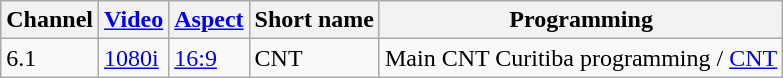<table class="wikitable">
<tr>
<th>Channel</th>
<th><a href='#'>Video</a></th>
<th><a href='#'>Aspect</a></th>
<th>Short name</th>
<th>Programming</th>
</tr>
<tr>
<td>6.1</td>
<td><a href='#'>1080i</a></td>
<td><a href='#'>16:9</a></td>
<td>CNT</td>
<td>Main CNT Curitiba programming / <a href='#'>CNT</a></td>
</tr>
</table>
